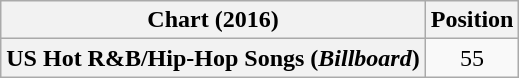<table class="wikitable plainrowheaders" style="text-align:center">
<tr>
<th scope="col">Chart (2016)</th>
<th scope="col">Position</th>
</tr>
<tr>
<th scope="row">US Hot R&B/Hip-Hop Songs (<em>Billboard</em>)</th>
<td>55</td>
</tr>
</table>
